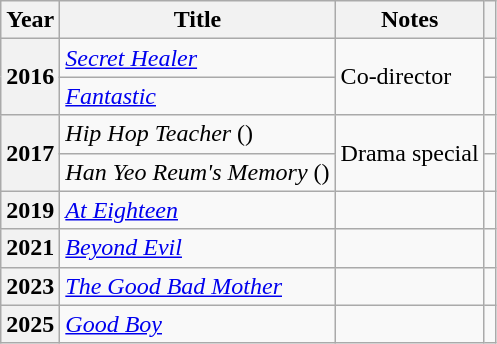<table class="wikitable plainrowheaders sortable">
<tr>
<th scope="col">Year</th>
<th scope="col">Title</th>
<th scope="col">Notes</th>
<th scope="col"></th>
</tr>
<tr>
<th scope="row" rowspan="2">2016</th>
<td><em><a href='#'>Secret Healer</a></em></td>
<td rowspan="2">Co-director</td>
<td style="text-align:center"></td>
</tr>
<tr>
<td><em><a href='#'>Fantastic</a></em></td>
<td style="text-align:center"></td>
</tr>
<tr>
<th scope="row" rowspan="2">2017</th>
<td><em>Hip Hop Teacher</em> ()</td>
<td rowspan="2">Drama special</td>
<td style="text-align:center"></td>
</tr>
<tr>
<td><em>Han Yeo Reum's Memory</em> ()</td>
<td style="text-align:center"></td>
</tr>
<tr>
<th scope="row">2019</th>
<td><em><a href='#'>At Eighteen</a></em></td>
<td></td>
<td style="text-align:center"></td>
</tr>
<tr>
<th scope="row">2021</th>
<td><em><a href='#'>Beyond Evil</a></em></td>
<td></td>
<td style="text-align:center"></td>
</tr>
<tr>
<th scope="row">2023</th>
<td><em><a href='#'>The Good Bad Mother</a></em></td>
<td></td>
<td style="text-align:center"></td>
</tr>
<tr>
<th scope="row">2025</th>
<td><em><a href='#'>Good Boy</a></em></td>
<td></td>
<td style="text-align:center"></td>
</tr>
</table>
